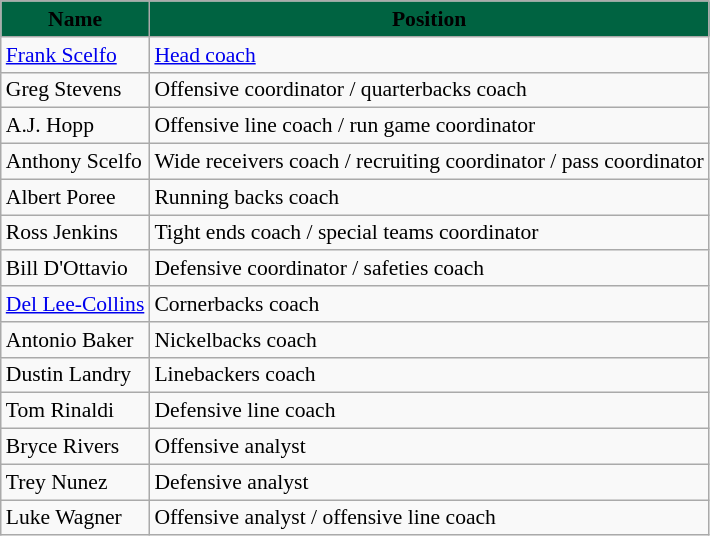<table class="wikitable" style="font-size:90%;">
<tr>
<th style="background:#006341;"><span>Name</span></th>
<th style="background:#006341;"><span>Position</span></th>
</tr>
<tr>
<td><a href='#'>Frank Scelfo</a></td>
<td><a href='#'>Head coach</a></td>
</tr>
<tr>
<td>Greg Stevens</td>
<td>Offensive coordinator / quarterbacks coach</td>
</tr>
<tr>
<td>A.J. Hopp</td>
<td>Offensive line coach / run game coordinator</td>
</tr>
<tr>
<td>Anthony Scelfo</td>
<td>Wide receivers coach / recruiting coordinator / pass coordinator</td>
</tr>
<tr>
<td>Albert Poree</td>
<td>Running backs coach</td>
</tr>
<tr>
<td>Ross Jenkins</td>
<td>Tight ends coach / special teams coordinator</td>
</tr>
<tr>
<td>Bill D'Ottavio</td>
<td>Defensive coordinator / safeties coach</td>
</tr>
<tr>
<td><a href='#'>Del Lee-Collins</a></td>
<td>Cornerbacks coach</td>
</tr>
<tr>
<td>Antonio Baker</td>
<td>Nickelbacks coach</td>
</tr>
<tr>
<td>Dustin Landry</td>
<td>Linebackers coach</td>
</tr>
<tr>
<td>Tom Rinaldi</td>
<td>Defensive line coach</td>
</tr>
<tr>
<td>Bryce Rivers</td>
<td>Offensive analyst</td>
</tr>
<tr>
<td>Trey Nunez</td>
<td>Defensive analyst</td>
</tr>
<tr>
<td>Luke Wagner</td>
<td>Offensive analyst / offensive line coach</td>
</tr>
</table>
